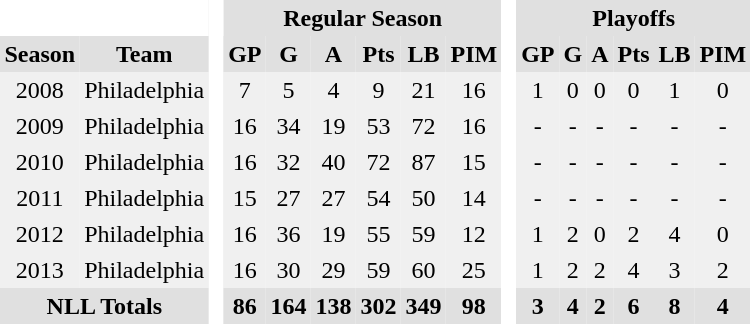<table BORDER="0" CELLPADDING="3" CELLSPACING="0">
<tr ALIGN="center" bgcolor="#e0e0e0">
<th colspan="2" bgcolor="#ffffff"> </th>
<th rowspan="99" bgcolor="#ffffff"> </th>
<th colspan="6">Regular Season</th>
<th rowspan="99" bgcolor="#ffffff"> </th>
<th colspan="6">Playoffs</th>
</tr>
<tr ALIGN="center" bgcolor="#e0e0e0">
<th>Season</th>
<th>Team</th>
<th>GP</th>
<th>G</th>
<th>A</th>
<th>Pts</th>
<th>LB</th>
<th>PIM</th>
<th>GP</th>
<th>G</th>
<th>A</th>
<th>Pts</th>
<th>LB</th>
<th>PIM</th>
</tr>
<tr ALIGN="center" bgcolor="#f0f0f0">
<td>2008</td>
<td>Philadelphia</td>
<td>7</td>
<td>5</td>
<td>4</td>
<td>9</td>
<td>21</td>
<td>16</td>
<td>1</td>
<td>0</td>
<td>0</td>
<td>0</td>
<td>1</td>
<td>0</td>
</tr>
<tr ALIGN="center" bgcolor="#f0f0f0">
<td>2009</td>
<td>Philadelphia</td>
<td>16</td>
<td>34</td>
<td>19</td>
<td>53</td>
<td>72</td>
<td>16</td>
<td>-</td>
<td>-</td>
<td>-</td>
<td>-</td>
<td>-</td>
<td>-</td>
</tr>
<tr ALIGN="center" bgcolor="#f0f0f0">
<td>2010</td>
<td>Philadelphia</td>
<td>16</td>
<td>32</td>
<td>40</td>
<td>72</td>
<td>87</td>
<td>15</td>
<td>-</td>
<td>-</td>
<td>-</td>
<td>-</td>
<td>-</td>
<td>-</td>
</tr>
<tr ALIGN="center" bgcolor="#f0f0f0">
<td>2011</td>
<td>Philadelphia</td>
<td>15</td>
<td>27</td>
<td>27</td>
<td>54</td>
<td>50</td>
<td>14</td>
<td>-</td>
<td>-</td>
<td>-</td>
<td>-</td>
<td>-</td>
<td>-</td>
</tr>
<tr ALIGN="center" bgcolor="#f0f0f0">
<td>2012</td>
<td>Philadelphia</td>
<td>16</td>
<td>36</td>
<td>19</td>
<td>55</td>
<td>59</td>
<td>12</td>
<td>1</td>
<td>2</td>
<td>0</td>
<td>2</td>
<td>4</td>
<td>0</td>
</tr>
<tr ALIGN="center" bgcolor="#f0f0f0">
<td>2013</td>
<td>Philadelphia</td>
<td>16</td>
<td>30</td>
<td>29</td>
<td>59</td>
<td>60</td>
<td>25</td>
<td>1</td>
<td>2</td>
<td>2</td>
<td>4</td>
<td>3</td>
<td>2</td>
</tr>
<tr ALIGN="center" bgcolor="#e0e0e0">
<th colspan="2">NLL Totals</th>
<th>86</th>
<th>164</th>
<th>138</th>
<th>302</th>
<th>349</th>
<th>98</th>
<th>3</th>
<th>4</th>
<th>2</th>
<th>6</th>
<th>8</th>
<th>4</th>
</tr>
</table>
